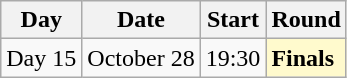<table class=wikitable>
<tr>
<th>Day</th>
<th>Date</th>
<th>Start</th>
<th>Round</th>
</tr>
<tr>
<td>Day 15</td>
<td>October 28</td>
<td>19:30</td>
<td style=background:lemonchiffon><strong>Finals</strong></td>
</tr>
</table>
